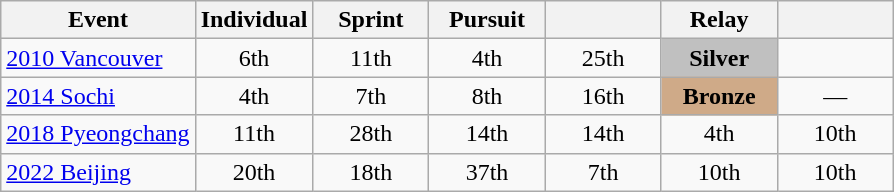<table class="wikitable" style="text-align: center;">
<tr ">
<th>Event</th>
<th style="width:70px;">Individual</th>
<th style="width:70px;">Sprint</th>
<th style="width:70px;">Pursuit</th>
<th style="width:70px;"></th>
<th style="width:70px;">Relay</th>
<th style="width:70px;"></th>
</tr>
<tr>
<td align=left> <a href='#'>2010 Vancouver</a></td>
<td>6th</td>
<td>11th</td>
<td>4th</td>
<td>25th</td>
<td style="background:silver;"><strong>Silver</strong></td>
<td></td>
</tr>
<tr>
<td align=left> <a href='#'>2014 Sochi</a></td>
<td>4th</td>
<td>7th</td>
<td>8th</td>
<td>16th</td>
<td style="background:#cfaa88;"><strong>Bronze</strong></td>
<td>—</td>
</tr>
<tr>
<td align=left> <a href='#'>2018 Pyeongchang</a></td>
<td>11th</td>
<td>28th</td>
<td>14th</td>
<td>14th</td>
<td>4th</td>
<td>10th</td>
</tr>
<tr>
<td align=left> <a href='#'>2022 Beijing</a></td>
<td>20th</td>
<td>18th</td>
<td>37th</td>
<td>7th</td>
<td>10th</td>
<td>10th</td>
</tr>
</table>
